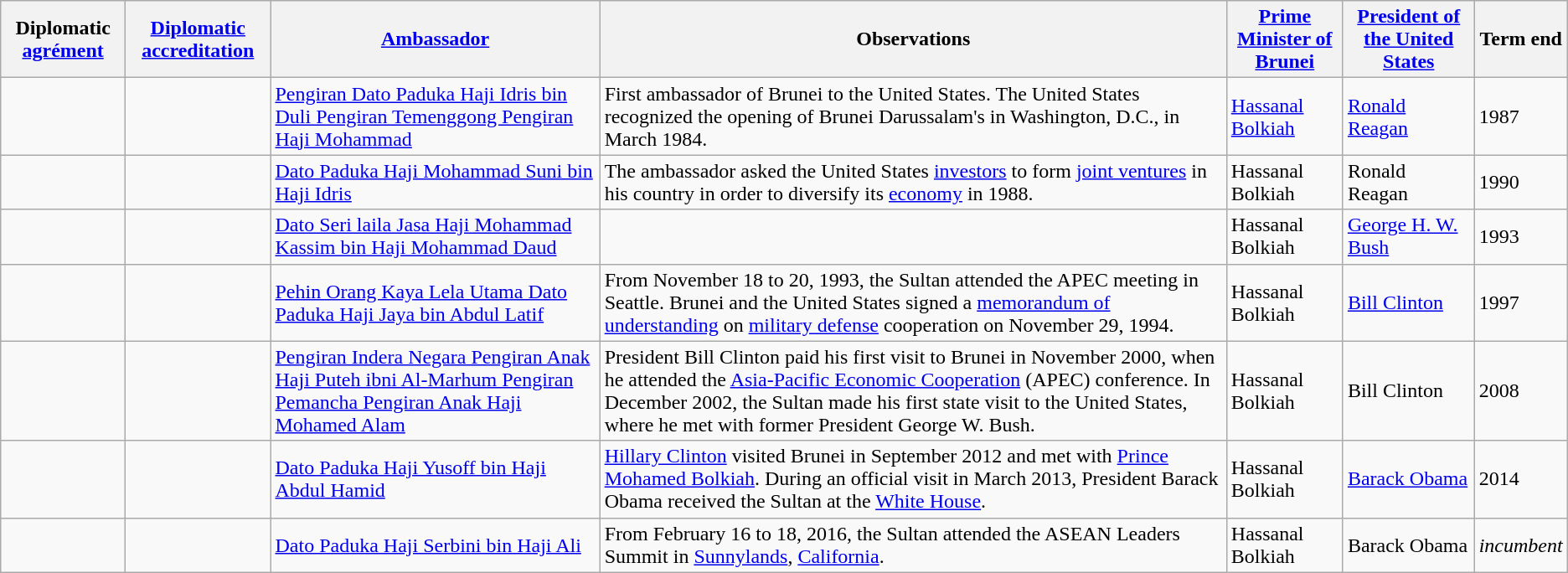<table class="wikitable sortable">
<tr>
<th>Diplomatic <a href='#'>agrément</a></th>
<th><a href='#'>Diplomatic accreditation</a></th>
<th><a href='#'>Ambassador</a></th>
<th>Observations</th>
<th><a href='#'>Prime Minister of Brunei</a></th>
<th><a href='#'>President of the United States</a></th>
<th>Term end</th>
</tr>
<tr>
<td></td>
<td></td>
<td><a href='#'>Pengiran Dato Paduka Haji Idris bin Duli Pengiran Temenggong Pengiran Haji Mohammad</a></td>
<td>First ambassador of Brunei to the United States. The United States recognized the opening of Brunei Darussalam's in Washington, D.C., in March 1984.</td>
<td><a href='#'>Hassanal Bolkiah</a></td>
<td><a href='#'>Ronald Reagan</a></td>
<td>1987</td>
</tr>
<tr>
<td></td>
<td></td>
<td><a href='#'>Dato Paduka Haji Mohammad Suni bin Haji Idris</a></td>
<td>The ambassador asked the United States <a href='#'>investors</a> to form <a href='#'>joint ventures</a> in his country in order to diversify its <a href='#'>economy</a> in 1988.</td>
<td>Hassanal Bolkiah</td>
<td>Ronald Reagan</td>
<td>1990</td>
</tr>
<tr>
<td></td>
<td></td>
<td><a href='#'>Dato Seri laila Jasa Haji  Mohammad Kassim bin Haji Mohammad Daud</a></td>
<td></td>
<td>Hassanal Bolkiah</td>
<td><a href='#'>George H. W. Bush</a></td>
<td>1993</td>
</tr>
<tr>
<td></td>
<td></td>
<td><a href='#'>Pehin Orang Kaya Lela Utama Dato Paduka Haji Jaya bin Abdul Latif</a></td>
<td>From November 18 to 20, 1993, the Sultan attended the APEC meeting in Seattle. Brunei and the United States signed a <a href='#'>memorandum of understanding</a> on <a href='#'>military defense</a> cooperation on November 29, 1994.</td>
<td>Hassanal Bolkiah</td>
<td><a href='#'>Bill Clinton</a></td>
<td>1997</td>
</tr>
<tr>
<td></td>
<td></td>
<td><a href='#'>Pengiran Indera Negara Pengiran Anak Haji Puteh ibni Al-Marhum Pengiran Pemancha Pengiran Anak Haji Mohamed Alam</a></td>
<td>President Bill Clinton paid his first visit to Brunei in November 2000, when he attended the <a href='#'>Asia-Pacific Economic Cooperation</a> (APEC) conference. In December 2002, the Sultan made his first state visit to the United States, where he met with former President George W. Bush.</td>
<td>Hassanal Bolkiah</td>
<td>Bill Clinton</td>
<td>2008</td>
</tr>
<tr>
<td></td>
<td></td>
<td><a href='#'>Dato Paduka Haji Yusoff bin Haji Abdul Hamid</a></td>
<td><a href='#'>Hillary Clinton</a> visited Brunei in September 2012 and met with <a href='#'>Prince Mohamed Bolkiah</a>. During an official visit in March 2013, President Barack Obama received the Sultan at the <a href='#'>White House</a>.</td>
<td>Hassanal Bolkiah</td>
<td><a href='#'>Barack Obama</a></td>
<td>2014</td>
</tr>
<tr>
<td></td>
<td></td>
<td><a href='#'>Dato Paduka Haji Serbini bin Haji Ali</a></td>
<td>From February 16 to 18, 2016, the Sultan attended the ASEAN Leaders Summit in <a href='#'>Sunnylands</a>, <a href='#'>California</a>.</td>
<td>Hassanal Bolkiah</td>
<td>Barack Obama</td>
<td><em>incumbent</em></td>
</tr>
</table>
